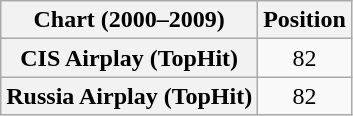<table class="wikitable sortable plainrowheaders" style="text-align:center">
<tr>
<th scope="col">Chart (2000–2009)</th>
<th scope="col">Position</th>
</tr>
<tr>
<th scope="row">CIS Airplay (TopHit)</th>
<td>82</td>
</tr>
<tr>
<th scope="row">Russia Airplay (TopHit)</th>
<td>82</td>
</tr>
</table>
